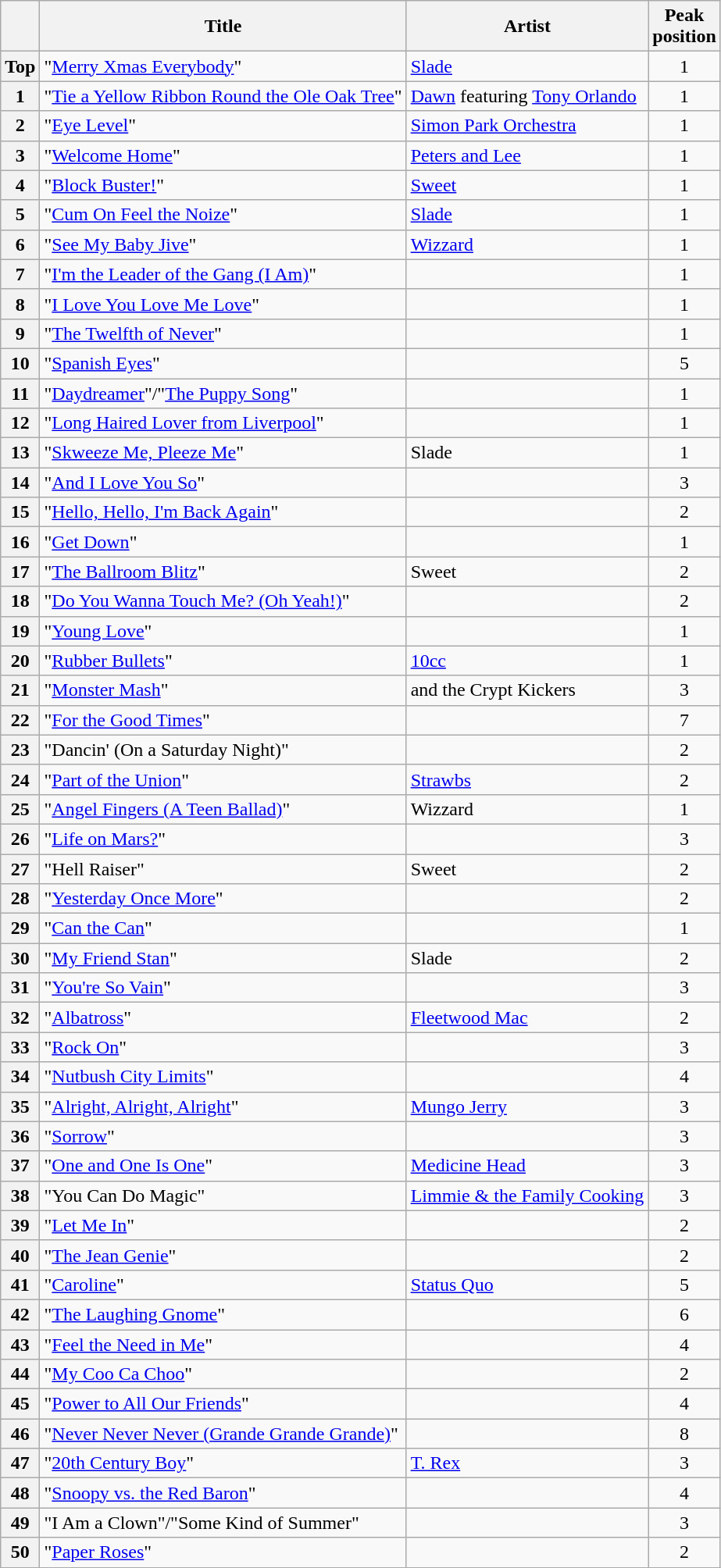<table class="wikitable sortable plainrowheaders">
<tr>
<th scope=col></th>
<th scope=col>Title</th>
<th scope=col>Artist</th>
<th scope=col>Peak<br>position</th>
</tr>
<tr>
<th scope=row style="text-align:center;">Top</th>
<td>"<a href='#'>Merry Xmas Everybody</a>"</td>
<td><a href='#'>Slade</a></td>
<td align="center">1</td>
</tr>
<tr>
<th scope=row style="text-align:center;">1</th>
<td>"<a href='#'>Tie a Yellow Ribbon Round the Ole Oak Tree</a>"</td>
<td><a href='#'>Dawn</a> featuring <a href='#'>Tony Orlando</a></td>
<td align="center">1</td>
</tr>
<tr>
<th scope=row style="text-align:center;">2</th>
<td>"<a href='#'>Eye Level</a>"</td>
<td><a href='#'>Simon Park Orchestra</a></td>
<td align="center">1</td>
</tr>
<tr>
<th scope=row style="text-align:center;">3</th>
<td>"<a href='#'>Welcome Home</a>"</td>
<td><a href='#'>Peters and Lee</a></td>
<td align="center">1</td>
</tr>
<tr>
<th scope=row style="text-align:center;">4</th>
<td>"<a href='#'>Block Buster!</a>"</td>
<td><a href='#'>Sweet</a></td>
<td align="center">1</td>
</tr>
<tr>
<th scope=row style="text-align:center;">5</th>
<td>"<a href='#'>Cum On Feel the Noize</a>"</td>
<td><a href='#'>Slade</a></td>
<td align="center">1</td>
</tr>
<tr>
<th scope=row style="text-align:center;">6</th>
<td>"<a href='#'>See My Baby Jive</a>"</td>
<td><a href='#'>Wizzard</a></td>
<td align="center">1</td>
</tr>
<tr>
<th scope=row style="text-align:center;">7</th>
<td>"<a href='#'>I'm the Leader of the Gang (I Am)</a>"</td>
<td></td>
<td align="center">1</td>
</tr>
<tr>
<th scope=row style="text-align:center;">8</th>
<td>"<a href='#'>I Love You Love Me Love</a>"</td>
<td></td>
<td align="center">1</td>
</tr>
<tr>
<th scope=row style="text-align:center;">9</th>
<td>"<a href='#'>The Twelfth of Never</a>"</td>
<td></td>
<td align="center">1</td>
</tr>
<tr>
<th scope=row style="text-align:center;">10</th>
<td>"<a href='#'>Spanish Eyes</a>"</td>
<td></td>
<td align="center">5</td>
</tr>
<tr>
<th scope=row style="text-align:center;">11</th>
<td>"<a href='#'>Daydreamer</a>"/"<a href='#'>The Puppy Song</a>"</td>
<td></td>
<td align="center">1</td>
</tr>
<tr>
<th scope=row style="text-align:center;">12</th>
<td>"<a href='#'>Long Haired Lover from Liverpool</a>"</td>
<td></td>
<td align="center">1</td>
</tr>
<tr>
<th scope=row style="text-align:center;">13</th>
<td>"<a href='#'>Skweeze Me, Pleeze Me</a>"</td>
<td>Slade</td>
<td align="center">1</td>
</tr>
<tr>
<th scope=row style="text-align:center;">14</th>
<td>"<a href='#'>And I Love You So</a>"</td>
<td></td>
<td align="center">3</td>
</tr>
<tr>
<th scope=row style="text-align:center;">15</th>
<td>"<a href='#'>Hello, Hello, I'm Back Again</a>"</td>
<td></td>
<td align="center">2</td>
</tr>
<tr>
<th scope=row style="text-align:center;">16</th>
<td>"<a href='#'>Get Down</a>"</td>
<td></td>
<td align="center">1</td>
</tr>
<tr>
<th scope=row style="text-align:center;">17</th>
<td>"<a href='#'>The Ballroom Blitz</a>"</td>
<td>Sweet</td>
<td align="center">2</td>
</tr>
<tr>
<th scope=row style="text-align:center;">18</th>
<td>"<a href='#'>Do You Wanna Touch Me? (Oh Yeah!)</a>"</td>
<td></td>
<td align="center">2</td>
</tr>
<tr>
<th scope=row style="text-align:center;">19</th>
<td>"<a href='#'>Young Love</a>"</td>
<td></td>
<td align="center">1</td>
</tr>
<tr>
<th scope=row style="text-align:center;">20</th>
<td>"<a href='#'>Rubber Bullets</a>"</td>
<td><a href='#'>10cc</a></td>
<td align="center">1</td>
</tr>
<tr>
<th scope=row style="text-align:center;">21</th>
<td>"<a href='#'>Monster Mash</a>"</td>
<td> and the Crypt Kickers</td>
<td align="center">3</td>
</tr>
<tr>
<th scope=row style="text-align:center;">22</th>
<td>"<a href='#'>For the Good Times</a>"</td>
<td></td>
<td align="center">7</td>
</tr>
<tr>
<th scope=row style="text-align:center;">23</th>
<td>"Dancin' (On a Saturday Night)"</td>
<td></td>
<td align="center">2</td>
</tr>
<tr>
<th scope=row style="text-align:center;">24</th>
<td>"<a href='#'>Part of the Union</a>"</td>
<td><a href='#'>Strawbs</a></td>
<td align="center">2</td>
</tr>
<tr>
<th scope=row style="text-align:center;">25</th>
<td>"<a href='#'>Angel Fingers (A Teen Ballad)</a>"</td>
<td>Wizzard</td>
<td align="center">1</td>
</tr>
<tr>
<th scope=row style="text-align:center;">26</th>
<td>"<a href='#'>Life on Mars?</a>"</td>
<td></td>
<td align="center">3</td>
</tr>
<tr>
<th scope=row style="text-align:center;">27</th>
<td>"Hell Raiser"</td>
<td>Sweet</td>
<td align="center">2</td>
</tr>
<tr>
<th scope=row style="text-align:center;">28</th>
<td>"<a href='#'>Yesterday Once More</a>"</td>
<td></td>
<td align="center">2</td>
</tr>
<tr>
<th scope=row style="text-align:center;">29</th>
<td>"<a href='#'>Can the Can</a>"</td>
<td></td>
<td align="center">1</td>
</tr>
<tr>
<th scope=row style="text-align:center;">30</th>
<td>"<a href='#'>My Friend Stan</a>"</td>
<td>Slade</td>
<td align="center">2</td>
</tr>
<tr>
<th scope=row style="text-align:center;">31</th>
<td>"<a href='#'>You're So Vain</a>"</td>
<td></td>
<td align="center">3</td>
</tr>
<tr>
<th scope=row style="text-align:center;">32</th>
<td>"<a href='#'>Albatross</a>"</td>
<td><a href='#'>Fleetwood Mac</a></td>
<td align="center">2</td>
</tr>
<tr>
<th scope=row style="text-align:center;">33</th>
<td>"<a href='#'>Rock On</a>"</td>
<td></td>
<td align="center">3</td>
</tr>
<tr>
<th scope=row style="text-align:center;">34</th>
<td>"<a href='#'>Nutbush City Limits</a>"</td>
<td></td>
<td align="center">4</td>
</tr>
<tr>
<th scope=row style="text-align:center;">35</th>
<td>"<a href='#'>Alright, Alright, Alright</a>"</td>
<td><a href='#'>Mungo Jerry</a></td>
<td align="center">3</td>
</tr>
<tr>
<th scope=row style="text-align:center;">36</th>
<td>"<a href='#'>Sorrow</a>"</td>
<td></td>
<td align="center">3</td>
</tr>
<tr>
<th scope=row style="text-align:center;">37</th>
<td>"<a href='#'>One and One Is One</a>"</td>
<td><a href='#'>Medicine Head</a></td>
<td align="center">3</td>
</tr>
<tr>
<th scope=row style="text-align:center;">38</th>
<td>"You Can Do Magic"</td>
<td><a href='#'>Limmie & the Family Cooking</a></td>
<td align="center">3</td>
</tr>
<tr>
<th scope=row style="text-align:center;">39</th>
<td>"<a href='#'>Let Me In</a>"</td>
<td></td>
<td align="center">2</td>
</tr>
<tr>
<th scope=row style="text-align:center;">40</th>
<td>"<a href='#'>The Jean Genie</a>"</td>
<td></td>
<td align="center">2</td>
</tr>
<tr>
<th scope=row style="text-align:center;">41</th>
<td>"<a href='#'>Caroline</a>"</td>
<td><a href='#'>Status Quo</a></td>
<td align="center">5</td>
</tr>
<tr>
<th scope=row style="text-align:center;">42</th>
<td>"<a href='#'>The Laughing Gnome</a>"</td>
<td></td>
<td align="center">6</td>
</tr>
<tr>
<th scope=row style="text-align:center;">43</th>
<td>"<a href='#'>Feel the Need in Me</a>"</td>
<td></td>
<td align="center">4</td>
</tr>
<tr>
<th scope=row style="text-align:center;">44</th>
<td>"<a href='#'>My Coo Ca Choo</a>"</td>
<td></td>
<td align="center">2</td>
</tr>
<tr>
<th scope=row style="text-align:center;">45</th>
<td>"<a href='#'>Power to All Our Friends</a>"</td>
<td></td>
<td align="center">4</td>
</tr>
<tr>
<th scope=row style="text-align:center;">46</th>
<td>"<a href='#'>Never Never Never (Grande Grande Grande)</a>"</td>
<td></td>
<td align="center">8</td>
</tr>
<tr>
<th scope=row style="text-align:center;">47</th>
<td>"<a href='#'>20th Century Boy</a>"</td>
<td><a href='#'>T. Rex</a></td>
<td align="center">3</td>
</tr>
<tr>
<th scope=row style="text-align:center;">48</th>
<td>"<a href='#'>Snoopy vs. the Red Baron</a>"</td>
<td></td>
<td align="center">4</td>
</tr>
<tr>
<th scope=row style="text-align:center;">49</th>
<td>"I Am a Clown"/"Some Kind of Summer"</td>
<td></td>
<td align="center">3</td>
</tr>
<tr>
<th scope=row style="text-align:center;">50</th>
<td>"<a href='#'>Paper Roses</a>"</td>
<td></td>
<td align="center">2</td>
</tr>
</table>
